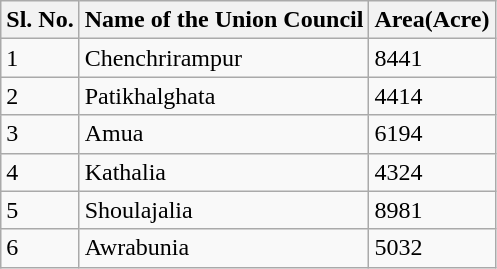<table class="wikitable">
<tr>
<th>Sl. No.</th>
<th>Name of the Union Council</th>
<th>Area(Acre)</th>
</tr>
<tr>
<td>1</td>
<td>Chenchrirampur</td>
<td>8441</td>
</tr>
<tr>
<td>2</td>
<td>Patikhalghata</td>
<td>4414</td>
</tr>
<tr>
<td>3</td>
<td>Amua</td>
<td>6194</td>
</tr>
<tr>
<td>4</td>
<td>Kathalia</td>
<td>4324</td>
</tr>
<tr>
<td>5</td>
<td>Shoulajalia</td>
<td>8981</td>
</tr>
<tr>
<td>6</td>
<td>Awrabunia</td>
<td>5032</td>
</tr>
</table>
